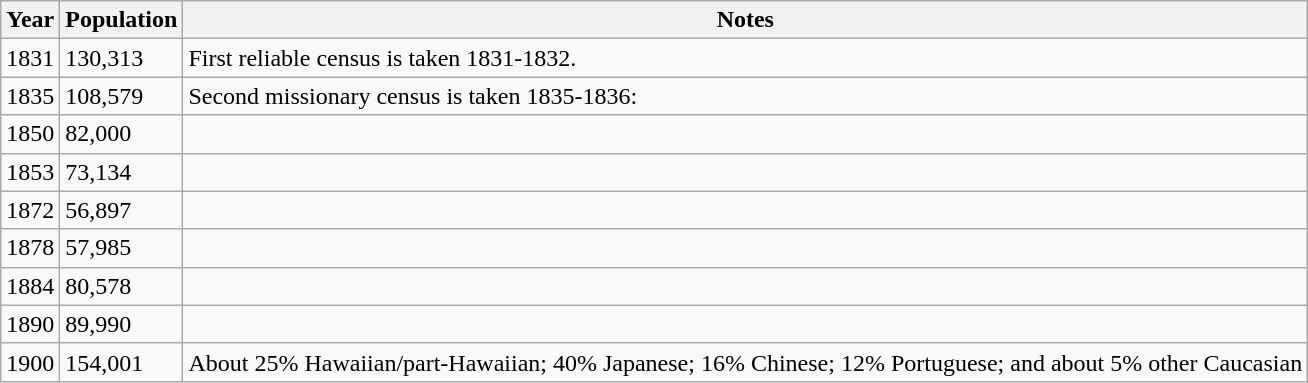<table class="wikitable">
<tr>
<th>Year</th>
<th>Population</th>
<th>Notes</th>
</tr>
<tr>
<td>1831</td>
<td>130,313</td>
<td>First reliable census is taken 1831-1832.</td>
</tr>
<tr>
<td>1835</td>
<td>108,579</td>
<td>Second missionary census is taken 1835-1836:</td>
</tr>
<tr>
<td>1850</td>
<td>82,000</td>
<td></td>
</tr>
<tr>
<td>1853</td>
<td>73,134</td>
<td></td>
</tr>
<tr>
<td>1872</td>
<td>56,897</td>
<td></td>
</tr>
<tr>
<td>1878</td>
<td>57,985</td>
<td></td>
</tr>
<tr>
<td>1884</td>
<td>80,578</td>
<td></td>
</tr>
<tr>
<td>1890</td>
<td>89,990</td>
<td></td>
</tr>
<tr>
<td>1900</td>
<td>154,001</td>
<td>About 25% Hawaiian/part-Hawaiian; 40% Japanese; 16% Chinese; 12% Portuguese; and about 5% other Caucasian</td>
</tr>
</table>
